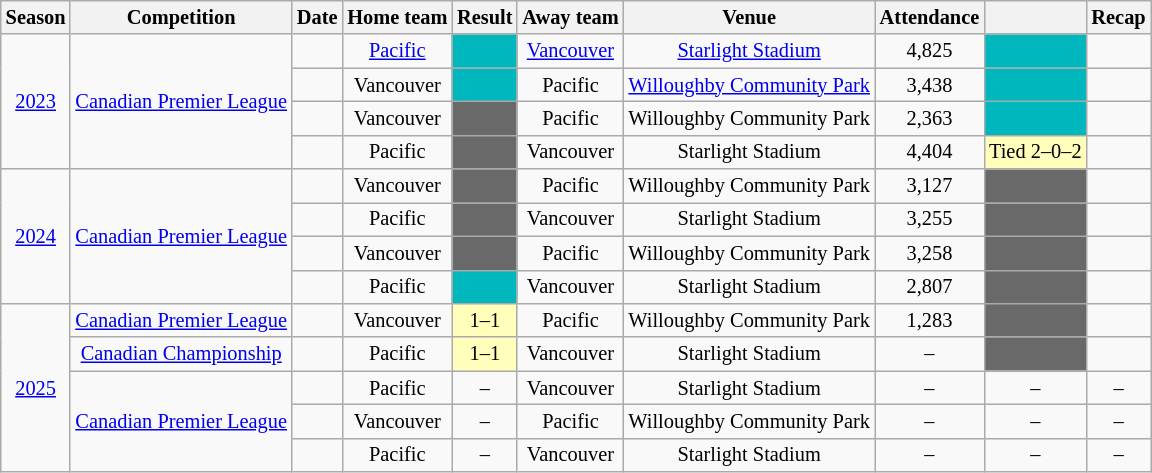<table class="wikitable sortable" style="text-align: center; font-size: 85%">
<tr>
<th>Season</th>
<th>Competition</th>
<th>Date</th>
<th>Home team</th>
<th>Result</th>
<th>Away team</th>
<th>Venue</th>
<th>Attendance</th>
<th></th>
<th>Recap</th>
</tr>
<tr>
<td rowspan="4"><a href='#'>2023</a></td>
<td rowspan="4"><a href='#'>Canadian Premier League</a></td>
<td></td>
<td><a href='#'>Pacific</a></td>
<td style="text-align:center; background:#00b7bd;"></td>
<td><a href='#'>Vancouver</a></td>
<td><a href='#'>Starlight Stadium</a></td>
<td>4,825</td>
<td style="background:#00b7bd;"></td>
<td></td>
</tr>
<tr>
<td></td>
<td>Vancouver</td>
<td style="text-align:center; background:#00b7bd;"></td>
<td>Pacific</td>
<td><a href='#'>Willoughby Community Park</a></td>
<td>3,438</td>
<td style="background:#00b7bd;"></td>
<td></td>
</tr>
<tr>
<td></td>
<td>Vancouver</td>
<td style="text-align:center; background:#696969;"></td>
<td>Pacific</td>
<td>Willoughby Community Park</td>
<td>2,363</td>
<td style="background:#00b7bd;"></td>
<td></td>
</tr>
<tr>
<td></td>
<td>Pacific</td>
<td style="text-align:center; background:#696969;"></td>
<td>Vancouver</td>
<td>Starlight Stadium</td>
<td>4,404</td>
<td style="background:#FFFFBB;">Tied 2–0–2</td>
<td></td>
</tr>
<tr>
<td rowspan="4"><a href='#'>2024</a></td>
<td rowspan="4"><a href='#'>Canadian Premier League</a></td>
<td></td>
<td>Vancouver</td>
<td style="text-align:center; background:#696969;"></td>
<td>Pacific</td>
<td>Willoughby Community Park</td>
<td>3,127</td>
<td style="background:#696969;"></td>
<td></td>
</tr>
<tr>
<td></td>
<td>Pacific</td>
<td style="text-align:center; background:#696969;"></td>
<td>Vancouver</td>
<td>Starlight Stadium</td>
<td>3,255</td>
<td style="background:#696969;"></td>
<td></td>
</tr>
<tr>
<td></td>
<td>Vancouver</td>
<td style="text-align:center; background:#696969;"></td>
<td>Pacific</td>
<td>Willoughby Community Park</td>
<td>3,258</td>
<td style="background:#696969;"></td>
<td></td>
</tr>
<tr>
<td></td>
<td>Pacific</td>
<td style="text-align:center; background:#00b7bd;"></td>
<td>Vancouver</td>
<td>Starlight Stadium</td>
<td>2,807</td>
<td style="background:#696969;"></td>
<td></td>
</tr>
<tr>
<td rowspan="5"><a href='#'>2025</a></td>
<td><a href='#'>Canadian Premier League</a></td>
<td></td>
<td>Vancouver</td>
<td style="text-align:center; background:#FFFFBB;">1–1</td>
<td>Pacific</td>
<td>Willoughby Community Park</td>
<td>1,283</td>
<td style="background:#696969;"></td>
<td></td>
</tr>
<tr>
<td><a href='#'>Canadian Championship</a></td>
<td></td>
<td>Pacific</td>
<td style="text-align:center; background:#FFFFBB;">1–1</td>
<td>Vancouver</td>
<td>Starlight Stadium</td>
<td>–</td>
<td style="background:#696969;"></td>
<td></td>
</tr>
<tr>
<td rowspan="3"><a href='#'>Canadian Premier League</a></td>
<td></td>
<td>Pacific</td>
<td>–</td>
<td>Vancouver</td>
<td>Starlight Stadium</td>
<td>–</td>
<td>–</td>
<td>–</td>
</tr>
<tr>
<td></td>
<td>Vancouver</td>
<td>–</td>
<td>Pacific</td>
<td>Willoughby Community Park</td>
<td>–</td>
<td>–</td>
<td>–</td>
</tr>
<tr>
<td></td>
<td>Pacific</td>
<td>–</td>
<td>Vancouver</td>
<td>Starlight Stadium</td>
<td>–</td>
<td>–</td>
<td>–</td>
</tr>
</table>
